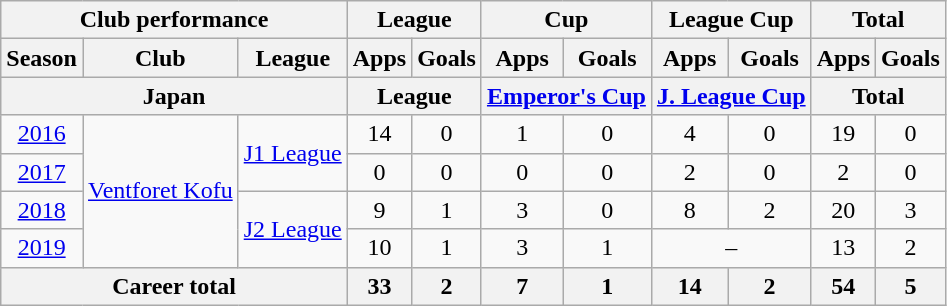<table class="wikitable" style="text-align:center">
<tr>
<th colspan=3>Club performance</th>
<th colspan=2>League</th>
<th colspan=2>Cup</th>
<th colspan=2>League Cup</th>
<th colspan=2>Total</th>
</tr>
<tr>
<th>Season</th>
<th>Club</th>
<th>League</th>
<th>Apps</th>
<th>Goals</th>
<th>Apps</th>
<th>Goals</th>
<th>Apps</th>
<th>Goals</th>
<th>Apps</th>
<th>Goals</th>
</tr>
<tr>
<th colspan=3>Japan</th>
<th colspan=2>League</th>
<th colspan=2><a href='#'>Emperor's Cup</a></th>
<th colspan=2><a href='#'>J. League Cup</a></th>
<th colspan=2>Total</th>
</tr>
<tr>
<td><a href='#'>2016</a></td>
<td rowspan="4"><a href='#'>Ventforet Kofu</a></td>
<td rowspan="2"><a href='#'>J1 League</a></td>
<td>14</td>
<td>0</td>
<td>1</td>
<td>0</td>
<td>4</td>
<td>0</td>
<td>19</td>
<td>0</td>
</tr>
<tr>
<td><a href='#'>2017</a></td>
<td>0</td>
<td>0</td>
<td>0</td>
<td>0</td>
<td>2</td>
<td>0</td>
<td>2</td>
<td>0</td>
</tr>
<tr>
<td><a href='#'>2018</a></td>
<td rowspan="2"><a href='#'>J2 League</a></td>
<td>9</td>
<td>1</td>
<td>3</td>
<td>0</td>
<td>8</td>
<td>2</td>
<td>20</td>
<td>3</td>
</tr>
<tr>
<td><a href='#'>2019</a></td>
<td>10</td>
<td>1</td>
<td>3</td>
<td>1</td>
<td colspan="2">–</td>
<td>13</td>
<td>2</td>
</tr>
<tr>
<th colspan=3>Career total</th>
<th>33</th>
<th>2</th>
<th>7</th>
<th>1</th>
<th>14</th>
<th>2</th>
<th>54</th>
<th>5</th>
</tr>
</table>
